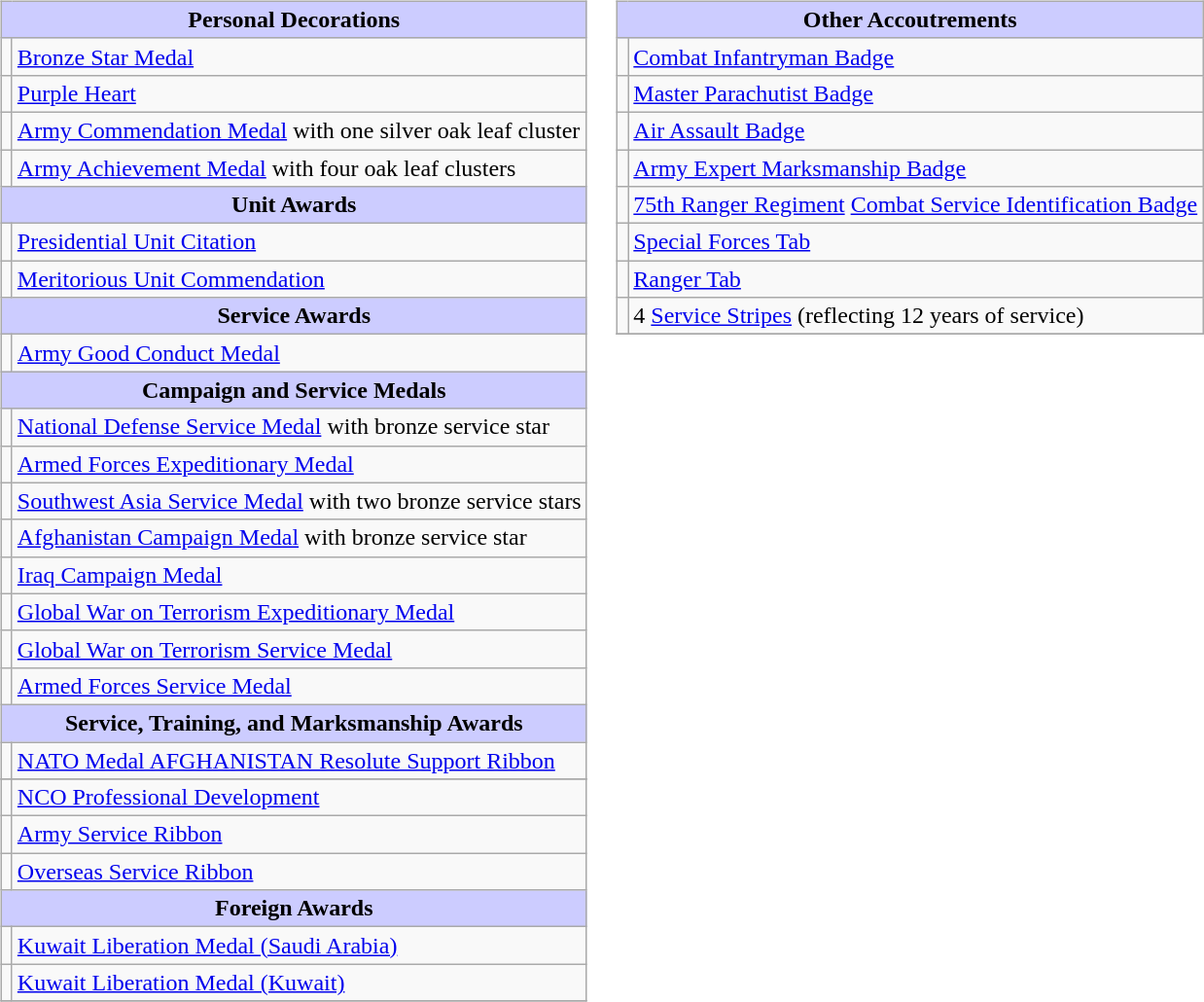<table style="width=100%;">
<tr>
<td valign="top"><br><table class="wikitable">
<tr style="background:#ccf; text-align:center;">
<td colspan=2><strong>Personal Decorations</strong></td>
</tr>
<tr>
<td></td>
<td><a href='#'>Bronze Star Medal</a></td>
</tr>
<tr>
<td></td>
<td><a href='#'>Purple Heart</a></td>
</tr>
<tr>
<td></td>
<td><a href='#'>Army Commendation Medal</a> with one silver oak leaf cluster</td>
</tr>
<tr>
<td></td>
<td><a href='#'>Army Achievement Medal</a> with four oak leaf clusters</td>
</tr>
<tr style="background:#ccf; text-align:center;">
<td colspan=2><strong>Unit Awards</strong></td>
</tr>
<tr>
<td></td>
<td><a href='#'>Presidential Unit Citation</a></td>
</tr>
<tr>
<td></td>
<td><a href='#'>Meritorious Unit Commendation</a></td>
</tr>
<tr style="background:#ccf; text-align:center;">
<td colspan=2><strong>Service Awards</strong></td>
</tr>
<tr>
<td></td>
<td><a href='#'>Army Good Conduct Medal</a></td>
</tr>
<tr style="background:#ccf; text-align:center;">
<td colspan=2><strong>Campaign and Service Medals</strong></td>
</tr>
<tr>
<td></td>
<td><a href='#'>National Defense Service Medal</a> with bronze service star</td>
</tr>
<tr>
<td></td>
<td><a href='#'>Armed Forces Expeditionary Medal</a></td>
</tr>
<tr>
<td></td>
<td><a href='#'>Southwest Asia Service Medal</a> with two bronze service stars</td>
</tr>
<tr>
<td></td>
<td><a href='#'>Afghanistan Campaign Medal</a> with bronze service star</td>
</tr>
<tr>
<td></td>
<td><a href='#'>Iraq Campaign Medal</a></td>
</tr>
<tr>
<td></td>
<td><a href='#'>Global War on Terrorism Expeditionary Medal</a></td>
</tr>
<tr>
<td></td>
<td><a href='#'>Global War on Terrorism Service Medal</a></td>
</tr>
<tr>
<td></td>
<td><a href='#'>Armed Forces Service Medal</a></td>
</tr>
<tr style="background:#ccf; text-align:center;">
<td colspan=2><strong>Service, Training, and Marksmanship Awards</strong></td>
</tr>
<tr>
<td></td>
<td><a href='#'>NATO Medal AFGHANISTAN Resolute Support Ribbon</a></td>
</tr>
<tr style="background:#ccf; text-align:center;">
</tr>
<tr>
<td></td>
<td><a href='#'>NCO Professional Development</a></td>
</tr>
<tr>
<td></td>
<td><a href='#'>Army Service Ribbon</a></td>
</tr>
<tr>
<td></td>
<td><a href='#'>Overseas Service Ribbon</a></td>
</tr>
<tr style="background:#ccf; text-align:center;">
<td colspan=2><strong>Foreign Awards</strong></td>
</tr>
<tr>
<td></td>
<td><a href='#'>Kuwait Liberation Medal (Saudi Arabia)</a></td>
</tr>
<tr>
<td></td>
<td><a href='#'>Kuwait Liberation Medal (Kuwait)</a></td>
</tr>
<tr>
</tr>
</table>
</td>
<td valign="top"><br><table class="wikitable">
<tr style="background:#ccf; text-align:center;">
<td colspan=2><strong>Other Accoutrements</strong></td>
</tr>
<tr>
<td align=center></td>
<td><a href='#'>Combat Infantryman Badge</a></td>
</tr>
<tr>
<td align=center></td>
<td><a href='#'>Master Parachutist Badge</a></td>
</tr>
<tr>
<td align=center></td>
<td><a href='#'>Air Assault Badge</a></td>
</tr>
<tr>
<td align=center></td>
<td><a href='#'>Army Expert Marksmanship Badge</a></td>
</tr>
<tr>
<td align=center></td>
<td><a href='#'>75th Ranger Regiment</a> <a href='#'>Combat Service Identification Badge</a></td>
</tr>
<tr>
<td align=center></td>
<td><a href='#'>Special Forces Tab</a></td>
</tr>
<tr>
<td align=center></td>
<td><a href='#'>Ranger Tab</a></td>
</tr>
<tr>
<td align=center></td>
<td>4 <a href='#'>Service Stripes</a> (reflecting 12 years of service)</td>
</tr>
<tr>
</tr>
</table>
</td>
</tr>
</table>
